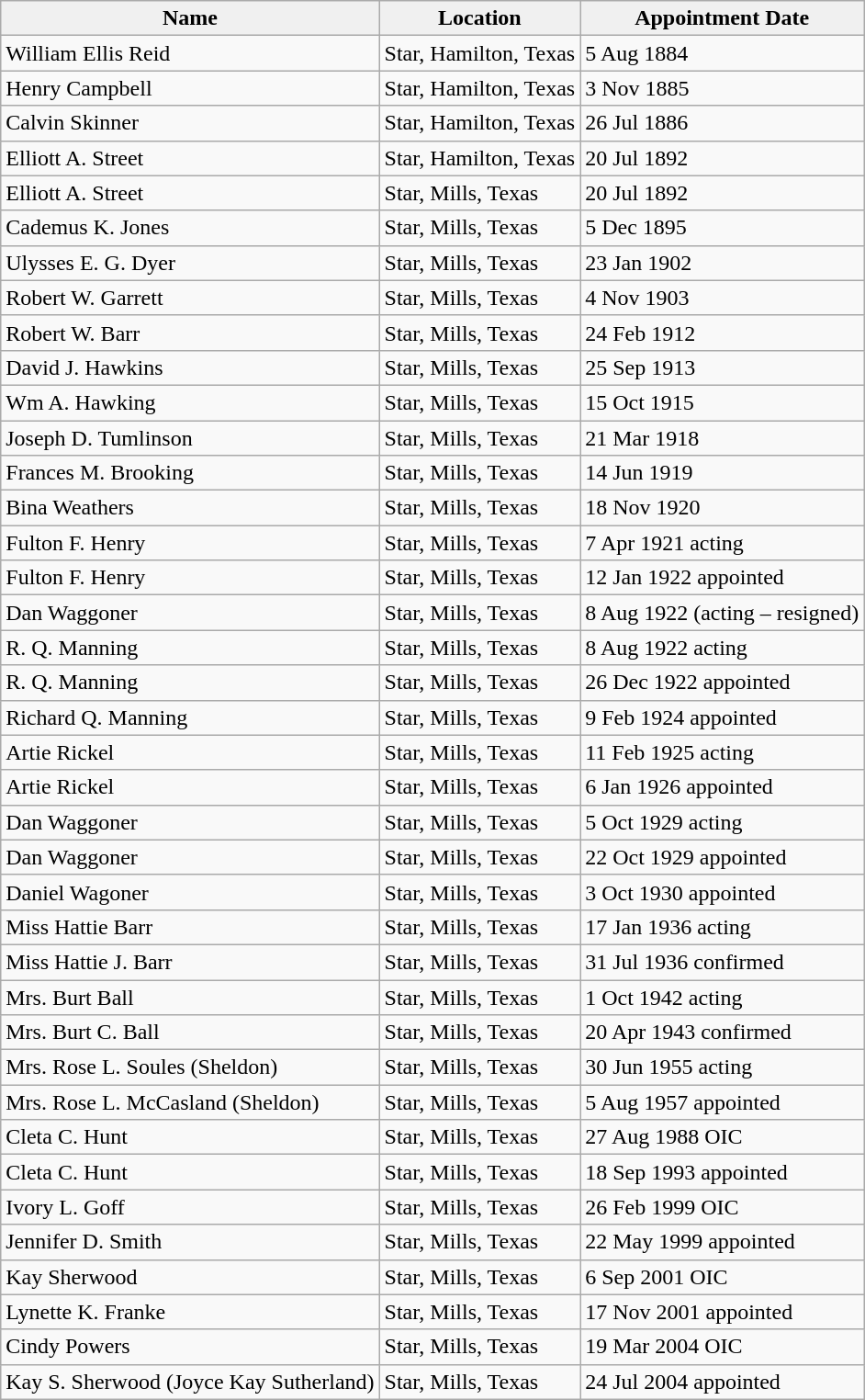<table class="wikitable mw-collapsible">
<tr>
<td style="background:#f0f0f0;" align="center"><strong>Name</strong></td>
<td style="background:#f0f0f0;" align="center"><strong>Location</strong></td>
<td style="background:#f0f0f0;" align="center"><strong>Appointment Date</strong></td>
</tr>
<tr>
<td>William Ellis Reid</td>
<td>Star, Hamilton, Texas</td>
<td>5 Aug 1884</td>
</tr>
<tr>
<td>Henry Campbell</td>
<td>Star, Hamilton, Texas</td>
<td>3 Nov 1885</td>
</tr>
<tr>
<td>Calvin Skinner</td>
<td>Star, Hamilton, Texas</td>
<td>26 Jul 1886</td>
</tr>
<tr>
<td>Elliott A. Street</td>
<td>Star, Hamilton, Texas</td>
<td>20 Jul 1892</td>
</tr>
<tr>
<td>Elliott A. Street</td>
<td>Star, Mills, Texas</td>
<td>20 Jul 1892</td>
</tr>
<tr>
<td>Cademus K. Jones</td>
<td>Star, Mills, Texas</td>
<td>5 Dec 1895</td>
</tr>
<tr>
<td>Ulysses E. G. Dyer</td>
<td>Star, Mills, Texas</td>
<td>23 Jan 1902</td>
</tr>
<tr>
<td>Robert W. Garrett</td>
<td>Star, Mills, Texas</td>
<td>4 Nov 1903</td>
</tr>
<tr>
<td>Robert W. Barr</td>
<td>Star, Mills, Texas</td>
<td>24 Feb 1912</td>
</tr>
<tr>
<td>David J. Hawkins</td>
<td>Star, Mills, Texas</td>
<td>25 Sep 1913</td>
</tr>
<tr>
<td>Wm A. Hawking</td>
<td>Star, Mills, Texas</td>
<td>15 Oct 1915</td>
</tr>
<tr>
<td>Joseph D. Tumlinson</td>
<td>Star, Mills, Texas</td>
<td>21 Mar 1918</td>
</tr>
<tr>
<td>Frances M. Brooking</td>
<td>Star, Mills, Texas</td>
<td>14 Jun 1919</td>
</tr>
<tr>
<td>Bina Weathers</td>
<td>Star, Mills, Texas</td>
<td>18 Nov 1920</td>
</tr>
<tr>
<td>Fulton F. Henry</td>
<td>Star, Mills, Texas</td>
<td>7 Apr 1921 acting</td>
</tr>
<tr>
<td>Fulton F. Henry</td>
<td>Star, Mills, Texas</td>
<td>12 Jan 1922 appointed</td>
</tr>
<tr>
<td>Dan Waggoner</td>
<td>Star, Mills, Texas</td>
<td>8 Aug 1922  (acting – resigned)</td>
</tr>
<tr>
<td>R. Q. Manning</td>
<td>Star, Mills, Texas</td>
<td>8 Aug 1922 acting</td>
</tr>
<tr>
<td>R. Q. Manning</td>
<td>Star, Mills, Texas</td>
<td>26 Dec 1922 appointed</td>
</tr>
<tr>
<td>Richard Q. Manning</td>
<td>Star, Mills, Texas</td>
<td>9 Feb 1924 appointed</td>
</tr>
<tr>
<td>Artie Rickel</td>
<td>Star, Mills, Texas</td>
<td>11 Feb 1925 acting</td>
</tr>
<tr>
<td>Artie Rickel</td>
<td>Star, Mills, Texas</td>
<td>6 Jan 1926 appointed</td>
</tr>
<tr>
<td>Dan Waggoner</td>
<td>Star, Mills, Texas</td>
<td>5 Oct 1929 acting</td>
</tr>
<tr>
<td>Dan Waggoner</td>
<td>Star, Mills, Texas</td>
<td>22 Oct 1929 appointed</td>
</tr>
<tr>
<td>Daniel Wagoner</td>
<td>Star, Mills, Texas</td>
<td>3 Oct 1930 appointed</td>
</tr>
<tr>
<td>Miss Hattie Barr</td>
<td>Star, Mills, Texas</td>
<td>17 Jan 1936 acting</td>
</tr>
<tr>
<td>Miss Hattie J. Barr</td>
<td>Star, Mills, Texas</td>
<td>31 Jul 1936 confirmed</td>
</tr>
<tr>
<td>Mrs. Burt Ball</td>
<td>Star, Mills, Texas</td>
<td>1 Oct 1942 acting</td>
</tr>
<tr>
<td>Mrs. Burt C. Ball</td>
<td>Star, Mills, Texas</td>
<td>20 Apr 1943 confirmed</td>
</tr>
<tr>
<td>Mrs. Rose L. Soules (Sheldon)</td>
<td>Star, Mills, Texas</td>
<td>30 Jun 1955 acting</td>
</tr>
<tr>
<td>Mrs. Rose L. McCasland (Sheldon)</td>
<td>Star, Mills, Texas</td>
<td>5 Aug 1957 appointed</td>
</tr>
<tr>
<td>Cleta C. Hunt</td>
<td>Star, Mills, Texas</td>
<td>27 Aug 1988 OIC</td>
</tr>
<tr>
<td>Cleta C. Hunt</td>
<td>Star, Mills, Texas</td>
<td>18 Sep 1993 appointed</td>
</tr>
<tr>
<td>Ivory L. Goff</td>
<td>Star, Mills, Texas</td>
<td>26 Feb 1999 OIC</td>
</tr>
<tr>
<td>Jennifer D. Smith</td>
<td>Star, Mills, Texas</td>
<td>22 May 1999 appointed</td>
</tr>
<tr>
<td>Kay Sherwood</td>
<td>Star, Mills, Texas</td>
<td>6 Sep 2001 OIC</td>
</tr>
<tr>
<td>Lynette K. Franke</td>
<td>Star, Mills, Texas</td>
<td>17 Nov 2001 appointed</td>
</tr>
<tr>
<td>Cindy Powers</td>
<td>Star, Mills, Texas</td>
<td>19 Mar 2004 OIC</td>
</tr>
<tr>
<td>Kay S. Sherwood (Joyce Kay Sutherland)</td>
<td>Star, Mills, Texas</td>
<td>24 Jul 2004 appointed</td>
</tr>
</table>
